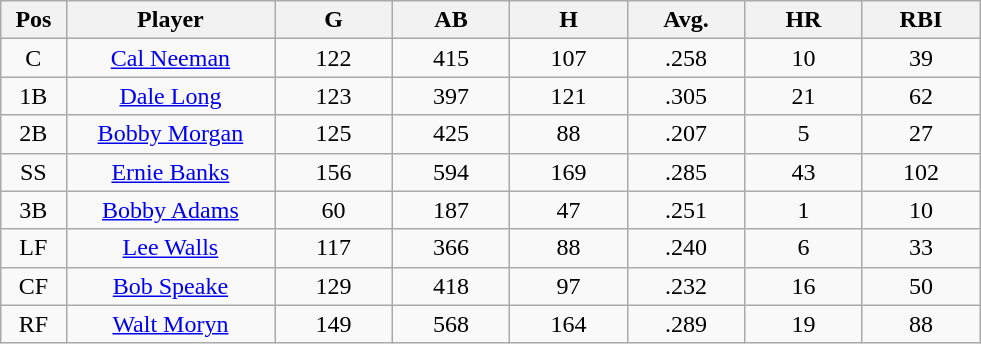<table class="wikitable sortable">
<tr>
<th bgcolor="#DDDDFF" width="5%">Pos</th>
<th bgcolor="#DDDDFF" width="16%">Player</th>
<th bgcolor="#DDDDFF" width="9%">G</th>
<th bgcolor="#DDDDFF" width="9%">AB</th>
<th bgcolor="#DDDDFF" width="9%">H</th>
<th bgcolor="#DDDDFF" width="9%">Avg.</th>
<th bgcolor="#DDDDFF" width="9%">HR</th>
<th bgcolor="#DDDDFF" width="9%">RBI</th>
</tr>
<tr align="center">
<td>C</td>
<td><a href='#'>Cal Neeman</a></td>
<td>122</td>
<td>415</td>
<td>107</td>
<td>.258</td>
<td>10</td>
<td>39</td>
</tr>
<tr align="center">
<td>1B</td>
<td><a href='#'>Dale Long</a></td>
<td>123</td>
<td>397</td>
<td>121</td>
<td>.305</td>
<td>21</td>
<td>62</td>
</tr>
<tr align="center">
<td>2B</td>
<td><a href='#'>Bobby Morgan</a></td>
<td>125</td>
<td>425</td>
<td>88</td>
<td>.207</td>
<td>5</td>
<td>27</td>
</tr>
<tr align="center">
<td>SS</td>
<td><a href='#'>Ernie Banks</a></td>
<td>156</td>
<td>594</td>
<td>169</td>
<td>.285</td>
<td>43</td>
<td>102</td>
</tr>
<tr align="center">
<td>3B</td>
<td><a href='#'>Bobby Adams</a></td>
<td>60</td>
<td>187</td>
<td>47</td>
<td>.251</td>
<td>1</td>
<td>10</td>
</tr>
<tr align="center">
<td>LF</td>
<td><a href='#'>Lee Walls</a></td>
<td>117</td>
<td>366</td>
<td>88</td>
<td>.240</td>
<td>6</td>
<td>33</td>
</tr>
<tr align="center">
<td>CF</td>
<td><a href='#'>Bob Speake</a></td>
<td>129</td>
<td>418</td>
<td>97</td>
<td>.232</td>
<td>16</td>
<td>50</td>
</tr>
<tr align="center">
<td>RF</td>
<td><a href='#'>Walt Moryn</a></td>
<td>149</td>
<td>568</td>
<td>164</td>
<td>.289</td>
<td>19</td>
<td>88</td>
</tr>
</table>
